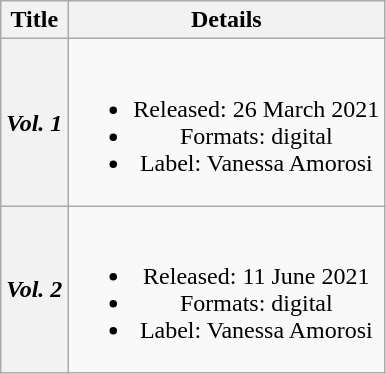<table class="wikitable plainrowheaders" style="text-align:center;">
<tr>
<th scope="col">Title</th>
<th scope="col">Details</th>
</tr>
<tr>
<th scope="row"><em>Vol. 1</em></th>
<td><br><ul><li>Released: 26 March 2021</li><li>Formats: digital</li><li>Label: Vanessa Amorosi</li></ul></td>
</tr>
<tr>
<th scope="row"><em>Vol. 2</em></th>
<td><br><ul><li>Released: 11 June 2021</li><li>Formats: digital</li><li>Label: Vanessa Amorosi</li></ul></td>
</tr>
</table>
